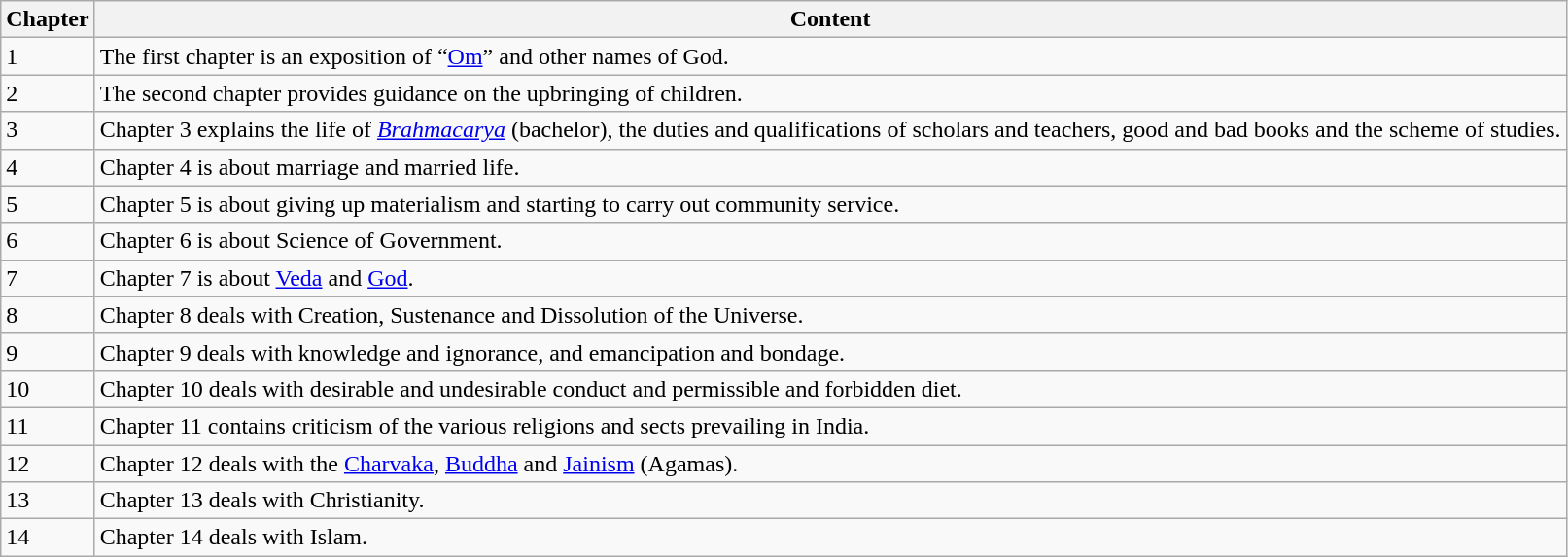<table class="wikitable">
<tr>
<th>Chapter</th>
<th>Content</th>
</tr>
<tr>
<td>1</td>
<td>The first chapter is an exposition of “<a href='#'>Om</a>” and other names of God.</td>
</tr>
<tr>
<td>2</td>
<td>The second chapter provides guidance on the upbringing of children.</td>
</tr>
<tr>
<td>3</td>
<td>Chapter 3 explains the life of <em><a href='#'>Brahmacarya</a></em> (bachelor), the duties and qualifications of scholars and teachers, good and bad books and the scheme of studies.</td>
</tr>
<tr>
<td>4</td>
<td>Chapter 4 is about marriage and married life.</td>
</tr>
<tr>
<td>5</td>
<td>Chapter 5 is about giving up materialism and starting to carry out community service.</td>
</tr>
<tr>
<td>6</td>
<td>Chapter 6 is about Science of Government.</td>
</tr>
<tr>
<td>7</td>
<td>Chapter 7 is about <a href='#'>Veda</a> and <a href='#'>God</a>.</td>
</tr>
<tr>
<td>8</td>
<td>Chapter 8 deals with Creation, Sustenance and Dissolution of the Universe.</td>
</tr>
<tr>
<td>9</td>
<td>Chapter 9 deals with knowledge and ignorance, and emancipation and bondage.</td>
</tr>
<tr>
<td>10</td>
<td>Chapter 10 deals with desirable and undesirable conduct and permissible and forbidden diet.</td>
</tr>
<tr>
<td>11</td>
<td>Chapter 11 contains criticism of the various religions and sects prevailing in India.</td>
</tr>
<tr>
<td>12</td>
<td>Chapter 12 deals with the <a href='#'>Charvaka</a>, <a href='#'>Buddha</a> and <a href='#'>Jainism</a> (Agamas).</td>
</tr>
<tr>
<td>13</td>
<td>Chapter 13 deals with Christianity.</td>
</tr>
<tr>
<td>14</td>
<td>Chapter 14 deals with Islam.</td>
</tr>
</table>
